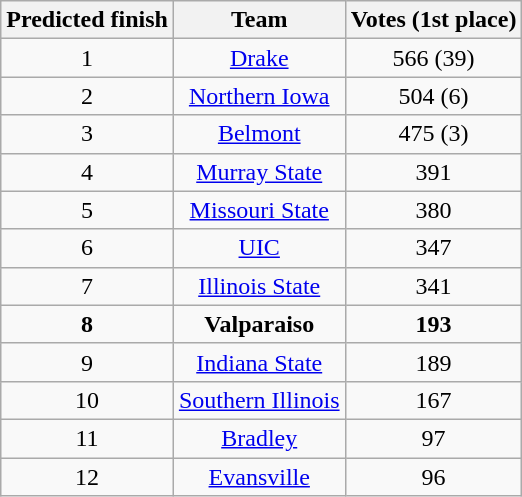<table class="wikitable" border="1">
<tr align=center>
<th style= >Predicted finish</th>
<th style= >Team</th>
<th style= >Votes (1st place)</th>
</tr>
<tr align="center">
<td>1</td>
<td><a href='#'>Drake</a></td>
<td>566 (39)</td>
</tr>
<tr align="center">
<td>2</td>
<td><a href='#'>Northern Iowa</a></td>
<td>504 (6)</td>
</tr>
<tr align="center">
<td>3</td>
<td><a href='#'>Belmont</a></td>
<td>475 (3)</td>
</tr>
<tr align="center">
<td>4</td>
<td><a href='#'>Murray State</a></td>
<td>391</td>
</tr>
<tr align="center">
<td>5</td>
<td><a href='#'>Missouri State</a></td>
<td>380</td>
</tr>
<tr align="center">
<td>6</td>
<td><a href='#'>UIC</a></td>
<td>347</td>
</tr>
<tr align="center">
<td>7</td>
<td><a href='#'>Illinois State</a></td>
<td>341</td>
</tr>
<tr align="center">
<td><strong>8</strong></td>
<td><strong>Valparaiso</strong></td>
<td><strong>193</strong></td>
</tr>
<tr align="center">
<td>9</td>
<td><a href='#'>Indiana State</a></td>
<td>189</td>
</tr>
<tr align="center">
<td>10</td>
<td><a href='#'>Southern Illinois</a></td>
<td>167</td>
</tr>
<tr align="center">
<td>11</td>
<td><a href='#'>Bradley</a></td>
<td>97</td>
</tr>
<tr align="center">
<td>12</td>
<td><a href='#'>Evansville</a></td>
<td>96</td>
</tr>
</table>
